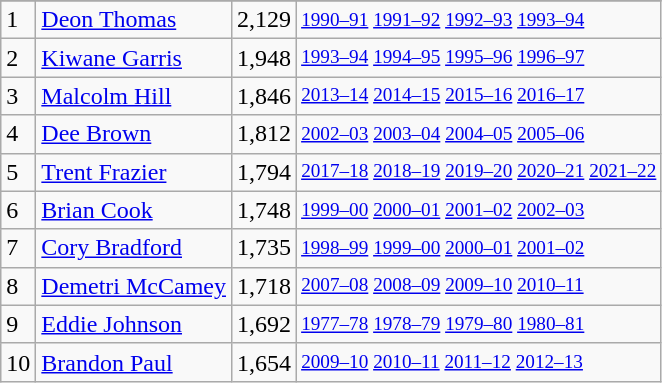<table class="wikitable">
<tr>
</tr>
<tr>
<td>1</td>
<td><a href='#'>Deon Thomas</a></td>
<td>2,129</td>
<td style="font-size:80%;"><a href='#'>1990–91</a> <a href='#'>1991–92</a> <a href='#'>1992–93</a> <a href='#'>1993–94</a></td>
</tr>
<tr>
<td>2</td>
<td><a href='#'>Kiwane Garris</a></td>
<td>1,948</td>
<td style="font-size:80%;"><a href='#'>1993–94</a> <a href='#'>1994–95</a> <a href='#'>1995–96</a> <a href='#'>1996–97</a></td>
</tr>
<tr>
<td>3</td>
<td><a href='#'>Malcolm Hill</a></td>
<td>1,846</td>
<td style="font-size:80%;"><a href='#'>2013–14</a> <a href='#'>2014–15</a> <a href='#'>2015–16</a> <a href='#'>2016–17</a></td>
</tr>
<tr>
<td>4</td>
<td><a href='#'>Dee Brown</a></td>
<td>1,812</td>
<td style="font-size:80%;"><a href='#'>2002–03</a> <a href='#'>2003–04</a> <a href='#'>2004–05</a> <a href='#'>2005–06</a></td>
</tr>
<tr>
<td>5</td>
<td><a href='#'>Trent Frazier</a></td>
<td>1,794</td>
<td style="font-size:80%;"><a href='#'>2017–18</a> <a href='#'>2018–19</a> <a href='#'>2019–20</a> <a href='#'>2020–21</a> <a href='#'>2021–22</a></td>
</tr>
<tr>
<td>6</td>
<td><a href='#'>Brian Cook</a></td>
<td>1,748</td>
<td style="font-size:80%;"><a href='#'>1999–00</a> <a href='#'>2000–01</a> <a href='#'>2001–02</a> <a href='#'>2002–03</a></td>
</tr>
<tr>
<td>7</td>
<td><a href='#'>Cory Bradford</a></td>
<td>1,735</td>
<td style="font-size:80%;"><a href='#'>1998–99</a> <a href='#'>1999–00</a> <a href='#'>2000–01</a> <a href='#'>2001–02</a></td>
</tr>
<tr>
<td>8</td>
<td><a href='#'>Demetri McCamey</a></td>
<td>1,718</td>
<td style="font-size:80%;"><a href='#'>2007–08</a> <a href='#'>2008–09</a> <a href='#'>2009–10</a> <a href='#'>2010–11</a></td>
</tr>
<tr>
<td>9</td>
<td><a href='#'>Eddie Johnson</a></td>
<td>1,692</td>
<td style="font-size:80%;"><a href='#'>1977–78</a> <a href='#'>1978–79</a> <a href='#'>1979–80</a> <a href='#'>1980–81</a></td>
</tr>
<tr>
<td>10</td>
<td><a href='#'>Brandon Paul</a></td>
<td>1,654</td>
<td style="font-size:80%;"><a href='#'>2009–10</a> <a href='#'>2010–11</a> <a href='#'>2011–12</a> <a href='#'>2012–13</a></td>
</tr>
</table>
